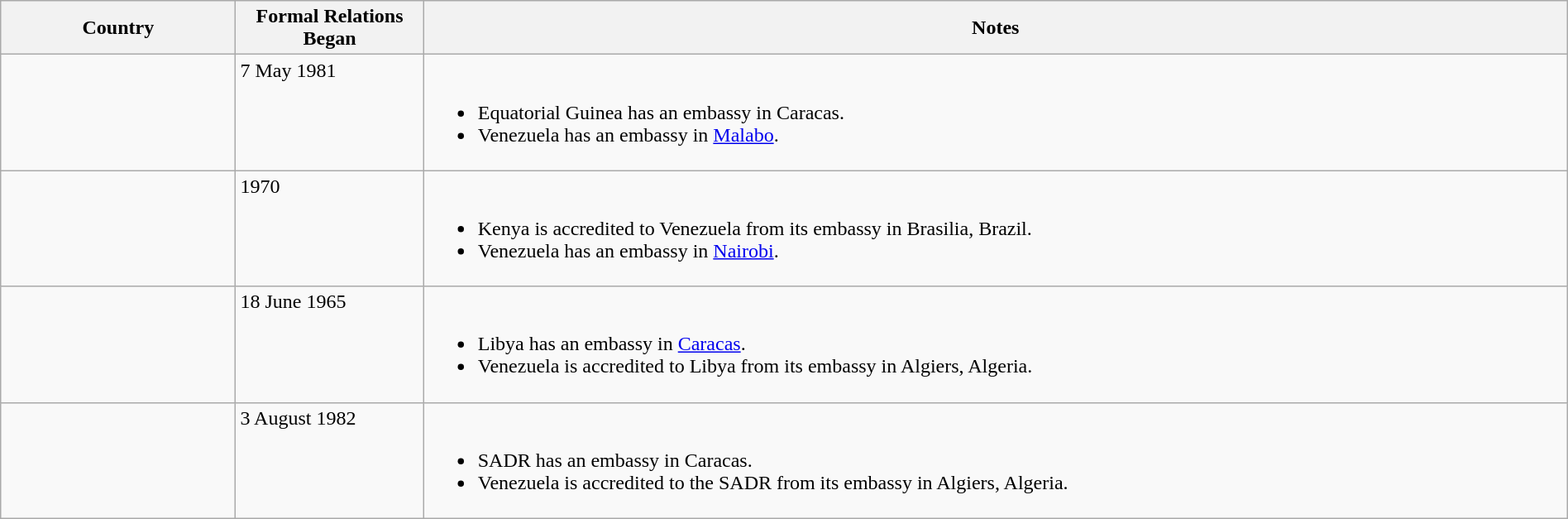<table class="wikitable sortable" style="width:100%; margin:auto;">
<tr>
<th style="width:15%;">Country</th>
<th style="width:12%;">Formal Relations Began</th>
<th>Notes</th>
</tr>
<tr valign="top">
<td></td>
<td>7 May 1981</td>
<td><br><ul><li>Equatorial Guinea has an embassy in Caracas.</li><li>Venezuela has an embassy in <a href='#'>Malabo</a>.</li></ul></td>
</tr>
<tr valign="top">
<td></td>
<td> 1970</td>
<td><br><ul><li>Kenya is accredited to Venezuela from its embassy in Brasilia, Brazil.</li><li>Venezuela has an embassy in <a href='#'>Nairobi</a>.</li></ul></td>
</tr>
<tr valign="top">
<td></td>
<td> 18 June 1965</td>
<td><br><ul><li>Libya has an embassy in <a href='#'>Caracas</a>.</li><li>Venezuela is accredited to Libya from its embassy in Algiers, Algeria.</li></ul></td>
</tr>
<tr valign="top">
<td></td>
<td>3 August 1982</td>
<td><br><ul><li>SADR has an embassy in Caracas.</li><li>Venezuela is accredited to the SADR from its embassy in Algiers, Algeria.</li></ul></td>
</tr>
</table>
